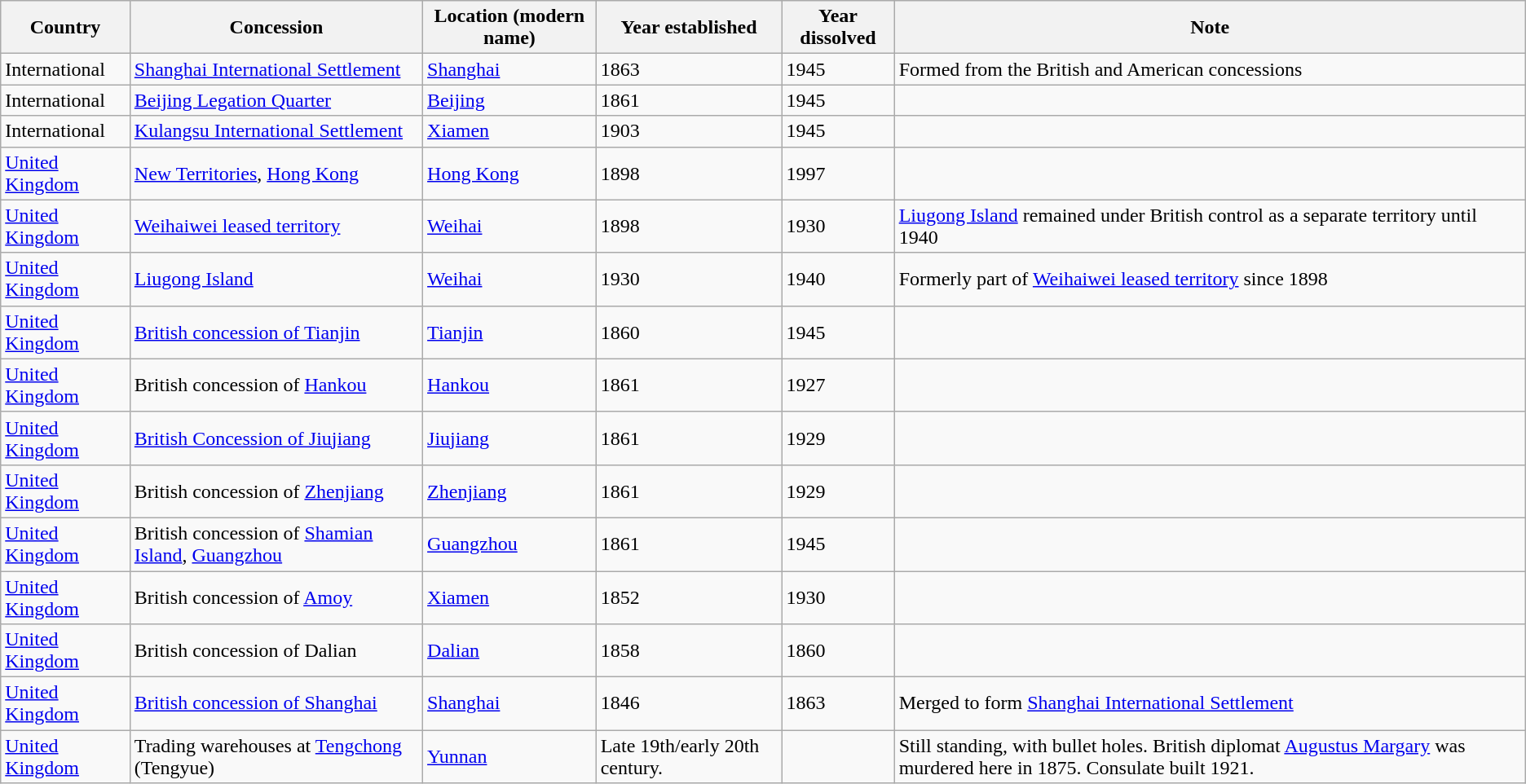<table class="wikitable sortable">
<tr>
<th>Country</th>
<th>Concession</th>
<th>Location (modern name)</th>
<th>Year established</th>
<th>Year dissolved</th>
<th>Note</th>
</tr>
<tr>
<td rowspan="1">International</td>
<td><a href='#'>Shanghai International Settlement</a></td>
<td><a href='#'>Shanghai</a></td>
<td>1863</td>
<td>1945</td>
<td>Formed from the British and American concessions</td>
</tr>
<tr>
<td rowspan="1">International</td>
<td><a href='#'>Beijing Legation Quarter</a></td>
<td><a href='#'>Beijing</a></td>
<td>1861</td>
<td>1945</td>
<td></td>
</tr>
<tr>
<td rowspan="1">International</td>
<td><a href='#'>Kulangsu International Settlement</a></td>
<td><a href='#'>Xiamen</a></td>
<td>1903</td>
<td>1945</td>
<td></td>
</tr>
<tr>
<td rowspan="1"><a href='#'>United Kingdom</a></td>
<td><a href='#'>New Territories</a>, <a href='#'>Hong Kong</a></td>
<td><a href='#'>Hong Kong</a></td>
<td>1898</td>
<td>1997</td>
<td></td>
</tr>
<tr>
<td rowspan="1"><a href='#'>United Kingdom</a></td>
<td><a href='#'>Weihaiwei leased territory</a></td>
<td><a href='#'>Weihai</a></td>
<td>1898</td>
<td>1930</td>
<td><a href='#'>Liugong Island</a> remained under British control as a separate territory until 1940</td>
</tr>
<tr>
<td rowspan="1"><a href='#'>United Kingdom</a></td>
<td><a href='#'>Liugong Island</a></td>
<td><a href='#'>Weihai</a></td>
<td>1930</td>
<td>1940</td>
<td>Formerly part of <a href='#'>Weihaiwei leased territory</a> since 1898</td>
</tr>
<tr>
<td rowspan="1"><a href='#'>United Kingdom</a></td>
<td><a href='#'>British concession of Tianjin</a></td>
<td><a href='#'>Tianjin</a></td>
<td>1860</td>
<td>1945</td>
<td></td>
</tr>
<tr>
<td rowspan="1"><a href='#'>United Kingdom</a></td>
<td>British concession of <a href='#'>Hankou</a></td>
<td><a href='#'>Hankou</a></td>
<td>1861</td>
<td>1927</td>
<td></td>
</tr>
<tr>
<td rowspan="1"><a href='#'>United Kingdom</a></td>
<td><a href='#'>British Concession of Jiujiang</a></td>
<td><a href='#'>Jiujiang</a></td>
<td>1861</td>
<td>1929</td>
<td></td>
</tr>
<tr>
<td rowspan="1"><a href='#'>United Kingdom</a></td>
<td>British concession of <a href='#'>Zhenjiang</a></td>
<td><a href='#'>Zhenjiang</a></td>
<td>1861</td>
<td>1929</td>
<td></td>
</tr>
<tr>
<td rowspan="1"><a href='#'>United Kingdom</a></td>
<td>British concession of <a href='#'>Shamian Island</a>, <a href='#'>Guangzhou</a></td>
<td><a href='#'>Guangzhou</a></td>
<td>1861</td>
<td>1945</td>
<td></td>
</tr>
<tr>
<td rowspan="1"><a href='#'>United Kingdom</a></td>
<td>British concession of <a href='#'>Amoy</a></td>
<td><a href='#'>Xiamen</a></td>
<td>1852</td>
<td>1930</td>
<td></td>
</tr>
<tr>
<td rowspan="1"><a href='#'>United Kingdom</a></td>
<td>British concession of Dalian</td>
<td><a href='#'>Dalian</a></td>
<td>1858</td>
<td>1860</td>
<td></td>
</tr>
<tr>
<td rowspan="1"><a href='#'>United Kingdom</a></td>
<td><a href='#'>British concession of Shanghai</a></td>
<td><a href='#'>Shanghai</a></td>
<td>1846</td>
<td>1863</td>
<td>Merged to form <a href='#'>Shanghai International Settlement</a></td>
</tr>
<tr>
<td rowspan="1"><a href='#'>United Kingdom</a></td>
<td>Trading warehouses at <a href='#'>Tengchong</a> (Tengyue)</td>
<td><a href='#'>Yunnan</a></td>
<td>Late 19th/early 20th century.</td>
<td></td>
<td>Still standing, with bullet holes. British diplomat <a href='#'>Augustus Margary</a> was murdered here in 1875. Consulate built 1921.</td>
</tr>
</table>
